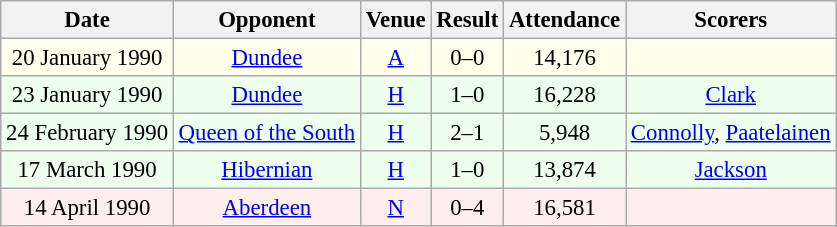<table class="wikitable sortable" style="font-size:95%; text-align:center">
<tr>
<th>Date</th>
<th>Opponent</th>
<th>Venue</th>
<th>Result</th>
<th>Attendance</th>
<th>Scorers</th>
</tr>
<tr style="background:#ffe;">
<td>20 January 1990</td>
<td><a href='#'>Dundee</a></td>
<td><a href='#'>A</a></td>
<td>0–0</td>
<td>14,176</td>
<td></td>
</tr>
<tr style="background:#efe;">
<td>23 January 1990</td>
<td><a href='#'>Dundee</a></td>
<td><a href='#'>H</a></td>
<td>1–0</td>
<td>16,228</td>
<td><a href='#'>Clark</a></td>
</tr>
<tr style="background:#efe;">
<td>24 February 1990</td>
<td><a href='#'>Queen of the South</a></td>
<td><a href='#'>H</a></td>
<td>2–1</td>
<td>5,948</td>
<td><a href='#'>Connolly</a>, <a href='#'>Paatelainen</a></td>
</tr>
<tr style="background:#efe;">
<td>17 March 1990</td>
<td><a href='#'>Hibernian</a></td>
<td><a href='#'>H</a></td>
<td>1–0</td>
<td>13,874</td>
<td><a href='#'>Jackson</a></td>
</tr>
<tr style="background:#fee;">
<td>14 April 1990</td>
<td><a href='#'>Aberdeen</a></td>
<td><a href='#'>N</a></td>
<td>0–4</td>
<td>16,581</td>
<td></td>
</tr>
</table>
